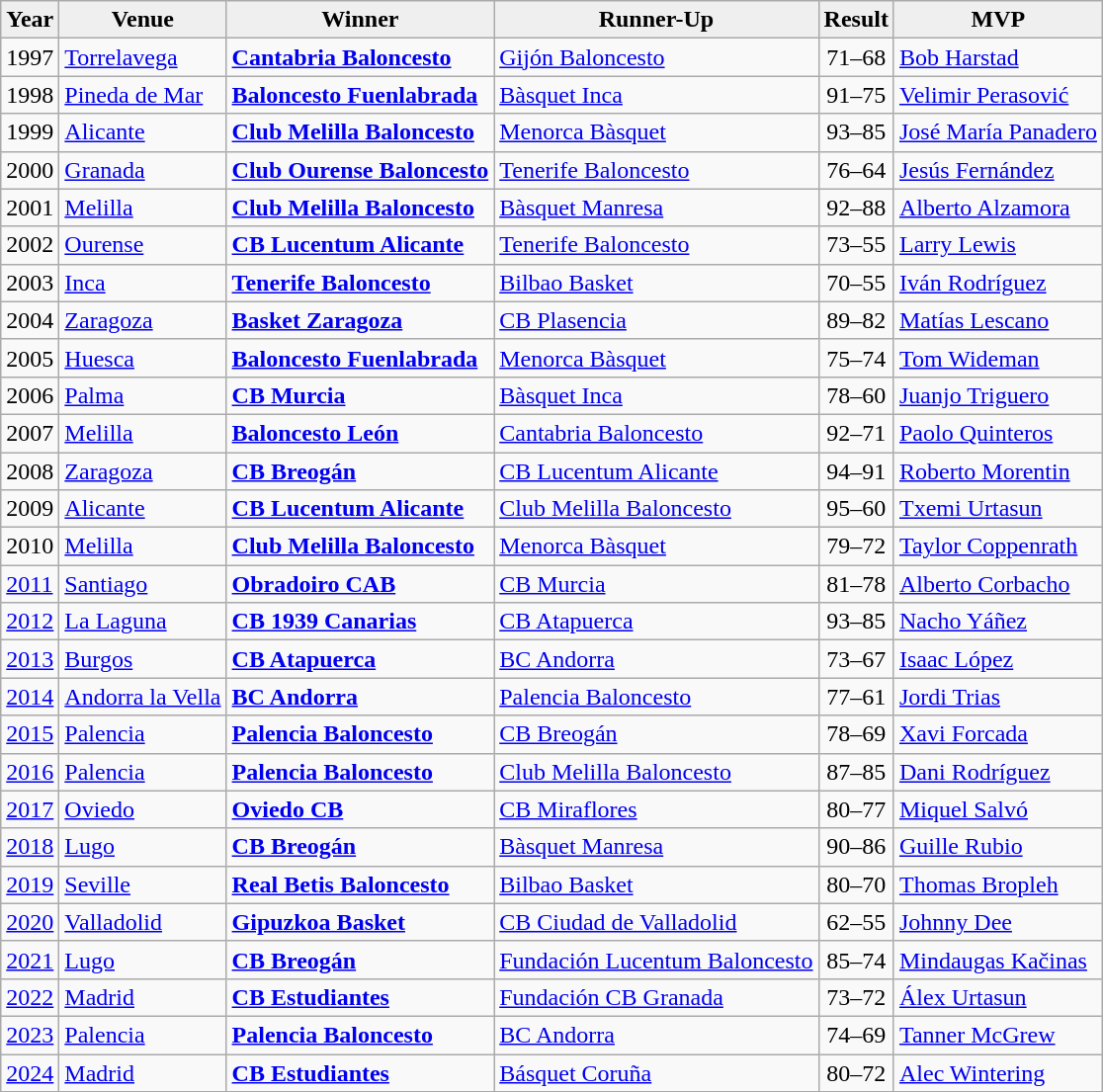<table class="wikitable">
<tr>
<th style="background:#efefef;">Year</th>
<th style="background:#efefef;">Venue</th>
<th style="background:#efefef;">Winner</th>
<th style="background:#efefef;">Runner-Up</th>
<th style="background:#efefef;">Result</th>
<th style="background:#efefef;">MVP</th>
</tr>
<tr>
<td>1997</td>
<td><a href='#'>Torrelavega</a></td>
<td><strong><a href='#'>Cantabria Baloncesto</a></strong></td>
<td><a href='#'>Gijón Baloncesto</a></td>
<td align="center">71–68</td>
<td> <a href='#'>Bob Harstad</a></td>
</tr>
<tr>
<td>1998</td>
<td><a href='#'>Pineda de Mar</a></td>
<td><strong><a href='#'>Baloncesto Fuenlabrada</a></strong></td>
<td><a href='#'>Bàsquet Inca</a></td>
<td align="center">91–75</td>
<td> <a href='#'>Velimir Perasović</a></td>
</tr>
<tr>
<td>1999</td>
<td><a href='#'>Alicante</a></td>
<td><strong><a href='#'>Club Melilla Baloncesto</a></strong></td>
<td><a href='#'>Menorca Bàsquet</a></td>
<td align="center">93–85</td>
<td> <a href='#'>José María Panadero</a></td>
</tr>
<tr>
<td>2000</td>
<td><a href='#'>Granada</a></td>
<td><strong><a href='#'>Club Ourense Baloncesto</a></strong></td>
<td><a href='#'>Tenerife Baloncesto</a></td>
<td align="center">76–64</td>
<td> <a href='#'>Jesús Fernández</a></td>
</tr>
<tr>
<td>2001</td>
<td><a href='#'>Melilla</a></td>
<td><strong><a href='#'>Club Melilla Baloncesto</a></strong></td>
<td><a href='#'>Bàsquet Manresa</a></td>
<td align="center">92–88</td>
<td> <a href='#'>Alberto Alzamora</a></td>
</tr>
<tr>
<td>2002</td>
<td><a href='#'>Ourense</a></td>
<td><strong><a href='#'>CB Lucentum Alicante</a></strong></td>
<td><a href='#'>Tenerife Baloncesto</a></td>
<td align="center">73–55</td>
<td> <a href='#'>Larry Lewis</a></td>
</tr>
<tr>
<td>2003</td>
<td><a href='#'>Inca</a></td>
<td><strong><a href='#'>Tenerife Baloncesto</a></strong></td>
<td><a href='#'>Bilbao Basket</a></td>
<td align="center">70–55</td>
<td> <a href='#'>Iván Rodríguez</a></td>
</tr>
<tr>
<td>2004</td>
<td><a href='#'>Zaragoza</a></td>
<td><strong><a href='#'>Basket Zaragoza</a></strong></td>
<td><a href='#'>CB Plasencia</a></td>
<td align="center">89–82</td>
<td> <a href='#'>Matías Lescano</a></td>
</tr>
<tr>
<td>2005</td>
<td><a href='#'>Huesca</a></td>
<td><strong><a href='#'>Baloncesto Fuenlabrada</a></strong></td>
<td><a href='#'>Menorca Bàsquet</a></td>
<td align="center">75–74</td>
<td> <a href='#'>Tom Wideman</a></td>
</tr>
<tr>
<td>2006</td>
<td><a href='#'>Palma</a></td>
<td><strong><a href='#'>CB Murcia</a></strong></td>
<td><a href='#'>Bàsquet Inca</a></td>
<td align="center">78–60</td>
<td> <a href='#'>Juanjo Triguero</a></td>
</tr>
<tr>
<td>2007</td>
<td><a href='#'>Melilla</a></td>
<td><strong><a href='#'>Baloncesto León</a></strong></td>
<td><a href='#'>Cantabria Baloncesto</a></td>
<td align="center">92–71</td>
<td> <a href='#'>Paolo Quinteros</a></td>
</tr>
<tr>
<td>2008</td>
<td><a href='#'>Zaragoza</a></td>
<td><strong><a href='#'>CB Breogán</a></strong></td>
<td><a href='#'>CB Lucentum Alicante</a></td>
<td align="center">94–91</td>
<td> <a href='#'>Roberto Morentin</a></td>
</tr>
<tr>
<td>2009</td>
<td><a href='#'>Alicante</a></td>
<td><strong><a href='#'>CB Lucentum Alicante</a></strong></td>
<td><a href='#'>Club Melilla Baloncesto</a></td>
<td align="center">95–60</td>
<td> <a href='#'>Txemi Urtasun</a></td>
</tr>
<tr>
<td>2010</td>
<td><a href='#'>Melilla</a></td>
<td><strong><a href='#'>Club Melilla Baloncesto</a></strong></td>
<td><a href='#'>Menorca Bàsquet</a></td>
<td align="center">79–72</td>
<td> <a href='#'>Taylor Coppenrath</a></td>
</tr>
<tr>
<td><a href='#'>2011</a></td>
<td><a href='#'>Santiago</a></td>
<td><strong><a href='#'>Obradoiro CAB</a></strong></td>
<td><a href='#'>CB Murcia</a></td>
<td align="center">81–78</td>
<td> <a href='#'>Alberto Corbacho</a></td>
</tr>
<tr>
<td><a href='#'>2012</a></td>
<td><a href='#'>La Laguna</a></td>
<td><strong><a href='#'>CB 1939 Canarias</a></strong></td>
<td><a href='#'>CB Atapuerca</a></td>
<td align="center">93–85</td>
<td> <a href='#'>Nacho Yáñez</a></td>
</tr>
<tr>
<td><a href='#'>2013</a></td>
<td><a href='#'>Burgos</a></td>
<td><strong><a href='#'>CB Atapuerca</a></strong></td>
<td><a href='#'>BC Andorra</a></td>
<td align="center">73–67</td>
<td> <a href='#'>Isaac López</a></td>
</tr>
<tr>
<td><a href='#'>2014</a></td>
<td><a href='#'>Andorra la Vella</a></td>
<td><strong><a href='#'>BC Andorra</a></strong></td>
<td><a href='#'>Palencia Baloncesto</a></td>
<td align="center">77–61</td>
<td> <a href='#'>Jordi Trias</a></td>
</tr>
<tr>
<td><a href='#'>2015</a></td>
<td><a href='#'>Palencia</a></td>
<td><strong><a href='#'>Palencia Baloncesto</a></strong></td>
<td><a href='#'>CB Breogán</a></td>
<td align="center">78–69</td>
<td> <a href='#'>Xavi Forcada</a></td>
</tr>
<tr>
<td><a href='#'>2016</a></td>
<td><a href='#'>Palencia</a></td>
<td><strong><a href='#'>Palencia Baloncesto</a></strong></td>
<td><a href='#'>Club Melilla Baloncesto</a></td>
<td align="center">87–85</td>
<td> <a href='#'>Dani Rodríguez</a></td>
</tr>
<tr>
<td><a href='#'>2017</a></td>
<td><a href='#'>Oviedo</a></td>
<td><strong><a href='#'>Oviedo CB</a></strong></td>
<td><a href='#'>CB Miraflores</a></td>
<td align="center">80–77</td>
<td> <a href='#'>Miquel Salvó</a></td>
</tr>
<tr>
<td><a href='#'>2018</a></td>
<td><a href='#'>Lugo</a></td>
<td><strong><a href='#'>CB Breogán</a></strong></td>
<td><a href='#'>Bàsquet Manresa</a></td>
<td align="center">90–86</td>
<td> <a href='#'>Guille Rubio</a></td>
</tr>
<tr>
<td><a href='#'>2019</a></td>
<td><a href='#'>Seville</a></td>
<td><strong><a href='#'>Real Betis Baloncesto</a></strong></td>
<td><a href='#'>Bilbao Basket</a></td>
<td align="center">80–70</td>
<td> <a href='#'>Thomas Bropleh</a></td>
</tr>
<tr>
<td><a href='#'>2020</a></td>
<td><a href='#'>Valladolid</a></td>
<td><strong><a href='#'>Gipuzkoa Basket</a></strong></td>
<td><a href='#'>CB Ciudad de Valladolid</a></td>
<td align="center">62–55</td>
<td> <a href='#'>Johnny Dee</a></td>
</tr>
<tr>
<td><a href='#'>2021</a></td>
<td><a href='#'>Lugo</a></td>
<td><strong><a href='#'>CB Breogán</a></strong></td>
<td><a href='#'>Fundación Lucentum Baloncesto</a></td>
<td align="center">85–74</td>
<td> <a href='#'>Mindaugas Kačinas</a></td>
</tr>
<tr>
<td><a href='#'>2022</a></td>
<td><a href='#'>Madrid</a></td>
<td><strong><a href='#'>CB Estudiantes</a></strong></td>
<td><a href='#'>Fundación CB Granada</a></td>
<td align="center">73–72</td>
<td> <a href='#'>Álex Urtasun</a></td>
</tr>
<tr>
<td><a href='#'>2023</a></td>
<td><a href='#'>Palencia</a></td>
<td><strong><a href='#'>Palencia Baloncesto</a></strong></td>
<td><a href='#'>BC Andorra</a></td>
<td align="center">74–69</td>
<td> <a href='#'>Tanner McGrew</a></td>
</tr>
<tr>
<td><a href='#'>2024</a></td>
<td><a href='#'>Madrid</a></td>
<td><strong><a href='#'>CB Estudiantes</a></strong></td>
<td><a href='#'>Básquet Coruña</a></td>
<td align="center">80–72</td>
<td> <a href='#'>Alec Wintering</a></td>
</tr>
<tr>
</tr>
</table>
